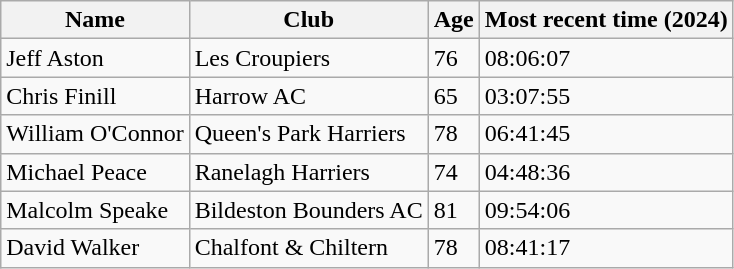<table class="wikitable sortable">
<tr>
<th>Name</th>
<th>Club</th>
<th>Age</th>
<th>Most recent time (2024)</th>
</tr>
<tr>
<td>Jeff Aston</td>
<td>Les Croupiers</td>
<td>76</td>
<td>08:06:07</td>
</tr>
<tr>
<td>Chris Finill</td>
<td>Harrow AC</td>
<td>65</td>
<td>03:07:55</td>
</tr>
<tr>
<td>William O'Connor</td>
<td>Queen's Park Harriers</td>
<td>78</td>
<td>06:41:45</td>
</tr>
<tr>
<td>Michael Peace</td>
<td>Ranelagh Harriers</td>
<td>74</td>
<td>04:48:36</td>
</tr>
<tr>
<td>Malcolm Speake</td>
<td>Bildeston Bounders AC</td>
<td>81</td>
<td>09:54:06</td>
</tr>
<tr>
<td>David Walker</td>
<td>Chalfont & Chiltern</td>
<td>78</td>
<td>08:41:17</td>
</tr>
</table>
